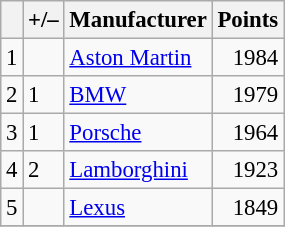<table class="wikitable" style="font-size: 95%;">
<tr>
<th scope="col"></th>
<th scope="col">+/–</th>
<th scope="col">Manufacturer</th>
<th scope="col">Points</th>
</tr>
<tr>
<td align=center>1</td>
<td align="left"></td>
<td> <a href='#'>Aston Martin</a></td>
<td align=right>1984</td>
</tr>
<tr>
<td align=center>2</td>
<td align="left"> 1</td>
<td> <a href='#'>BMW</a></td>
<td align=right>1979</td>
</tr>
<tr>
<td align=center>3</td>
<td align="left"> 1</td>
<td> <a href='#'>Porsche</a></td>
<td align=right>1964</td>
</tr>
<tr>
<td align=center>4</td>
<td align="left"> 2</td>
<td> <a href='#'>Lamborghini</a></td>
<td align=right>1923</td>
</tr>
<tr>
<td align=center>5</td>
<td align="left"></td>
<td> <a href='#'>Lexus</a></td>
<td align=right>1849</td>
</tr>
<tr>
</tr>
</table>
